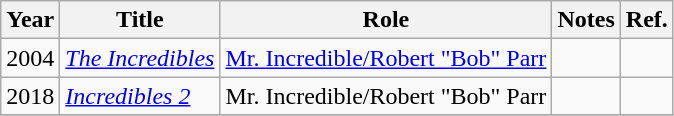<table class="wikitable sortable">
<tr>
<th>Year</th>
<th>Title</th>
<th>Role</th>
<th class="unsortable">Notes</th>
<th class="unsortable">Ref.</th>
</tr>
<tr>
<td>2004</td>
<td><em><a href='#'>The Incredibles</a></em></td>
<td><a href='#'>Mr. Incredible/Robert "Bob" Parr</a></td>
<td></td>
<td></td>
</tr>
<tr>
<td>2018</td>
<td><em><a href='#'>Incredibles 2</a></em></td>
<td Mr. Incredible>Mr. Incredible/Robert "Bob" Parr</td>
<td></td>
<td></td>
</tr>
<tr>
</tr>
</table>
